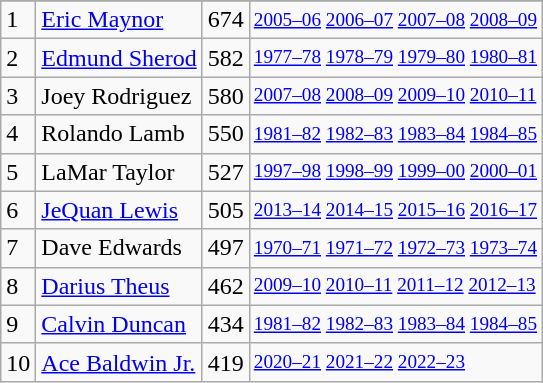<table class="wikitable">
<tr>
</tr>
<tr>
<td>1</td>
<td><a href='#'>Eric Maynor</a></td>
<td>674</td>
<td style="font-size:80%;"><a href='#'>2005–06</a> <a href='#'>2006–07</a> <a href='#'>2007–08</a> <a href='#'>2008–09</a></td>
</tr>
<tr>
<td>2</td>
<td><a href='#'>Edmund Sherod</a></td>
<td>582</td>
<td style="font-size:80%;"><a href='#'>1977–78</a> <a href='#'>1978–79</a> <a href='#'>1979–80</a> <a href='#'>1980–81</a></td>
</tr>
<tr>
<td>3</td>
<td>Joey Rodriguez</td>
<td>580</td>
<td style="font-size:80%;"><a href='#'>2007–08</a> <a href='#'>2008–09</a> <a href='#'>2009–10</a> <a href='#'>2010–11</a></td>
</tr>
<tr>
<td>4</td>
<td>Rolando Lamb</td>
<td>550</td>
<td style="font-size:80%;"><a href='#'>1981–82</a> <a href='#'>1982–83</a> <a href='#'>1983–84</a> <a href='#'>1984–85</a></td>
</tr>
<tr>
<td>5</td>
<td>LaMar Taylor</td>
<td>527</td>
<td style="font-size:80%;"><a href='#'>1997–98</a> <a href='#'>1998–99</a> <a href='#'>1999–00</a> <a href='#'>2000–01</a></td>
</tr>
<tr>
<td>6</td>
<td><a href='#'>JeQuan Lewis</a></td>
<td>505</td>
<td style="font-size:80%;"><a href='#'>2013–14</a> <a href='#'>2014–15</a> <a href='#'>2015–16</a> <a href='#'>2016–17</a></td>
</tr>
<tr>
<td>7</td>
<td>Dave Edwards</td>
<td>497</td>
<td style="font-size:80%;"><a href='#'>1970–71</a> <a href='#'>1971–72</a> <a href='#'>1972–73</a> <a href='#'>1973–74</a></td>
</tr>
<tr>
<td>8</td>
<td><a href='#'>Darius Theus</a></td>
<td>462</td>
<td style="font-size:80%;"><a href='#'>2009–10</a> <a href='#'>2010–11</a> <a href='#'>2011–12</a> <a href='#'>2012–13</a></td>
</tr>
<tr>
<td>9</td>
<td><a href='#'>Calvin Duncan</a></td>
<td>434</td>
<td style="font-size:80%;"><a href='#'>1981–82</a> <a href='#'>1982–83</a> <a href='#'>1983–84</a> <a href='#'>1984–85</a></td>
</tr>
<tr>
<td>10</td>
<td><a href='#'>Ace Baldwin Jr.</a></td>
<td>419</td>
<td style="font-size:80%;"><a href='#'>2020–21</a> <a href='#'>2021–22</a> <a href='#'>2022–23</a></td>
</tr>
</table>
